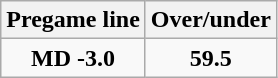<table class="wikitable">
<tr align="center">
<th style=>Pregame line</th>
<th style=>Over/under</th>
</tr>
<tr align="center">
<td><strong>MD -3.0</strong></td>
<td><strong>59.5</strong></td>
</tr>
</table>
